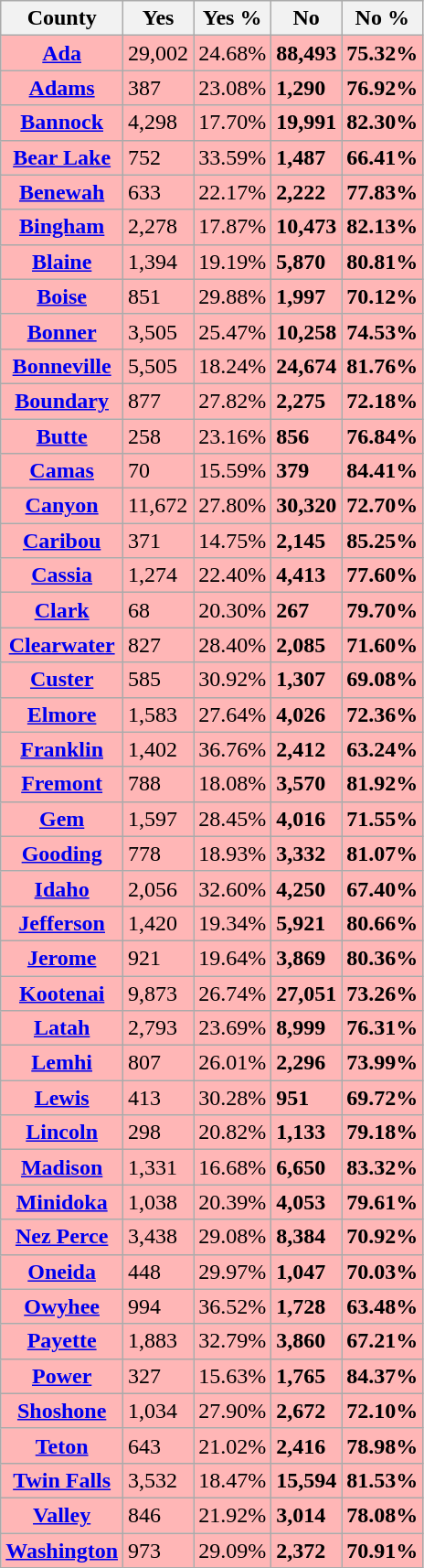<table class="wikitable sortable">
<tr>
<th>County</th>
<th>Yes</th>
<th>Yes %</th>
<th>No</th>
<th>No %</th>
</tr>
<tr>
<th style="background:#ffb6b6;"><a href='#'>Ada</a></th>
<td style="background:#ffb6b6;">29,002</td>
<td style="background:#ffb6b6;">24.68%</td>
<td style="background:#ffb6b6;"><strong>88,493</strong></td>
<td style="background:#ffb6b6;"><strong>75.32%</strong></td>
</tr>
<tr>
<th style="background:#ffb6b6;"><a href='#'>Adams</a></th>
<td style="background:#ffb6b6;">387</td>
<td style="background:#ffb6b6;">23.08%</td>
<td style="background:#ffb6b6;"><strong>1,290</strong></td>
<td style="background:#ffb6b6;"><strong>76.92%</strong></td>
</tr>
<tr>
<th style="background:#ffb6b6;"><a href='#'>Bannock</a></th>
<td style="background:#ffb6b6;">4,298</td>
<td style="background:#ffb6b6;">17.70%</td>
<td style="background:#ffb6b6;"><strong>19,991</strong></td>
<td style="background:#ffb6b6;"><strong>82.30%</strong></td>
</tr>
<tr>
<th style="background:#ffb6b6;"><a href='#'>Bear Lake</a></th>
<td style="background:#ffb6b6;">752</td>
<td style="background:#ffb6b6;">33.59%</td>
<td style="background:#ffb6b6;"><strong>1,487</strong></td>
<td style="background:#ffb6b6;"><strong>66.41%</strong></td>
</tr>
<tr>
<th style="background:#ffb6b6;"><a href='#'>Benewah</a></th>
<td style="background:#ffb6b6;">633</td>
<td style="background:#ffb6b6;">22.17%</td>
<td style="background:#ffb6b6;"><strong>2,222</strong></td>
<td style="background:#ffb6b6;"><strong>77.83%</strong></td>
</tr>
<tr>
<th style="background:#ffb6b6;"><a href='#'>Bingham</a></th>
<td style="background:#ffb6b6;">2,278</td>
<td style="background:#ffb6b6;">17.87%</td>
<td style="background:#ffb6b6;"><strong>10,473</strong></td>
<td style="background:#ffb6b6;"><strong>82.13%</strong></td>
</tr>
<tr>
<th style="background:#ffb6b6;"><a href='#'>Blaine</a></th>
<td style="background:#ffb6b6;">1,394</td>
<td style="background:#ffb6b6;">19.19%</td>
<td style="background:#ffb6b6;"><strong>5,870</strong></td>
<td style="background:#ffb6b6;"><strong>80.81%</strong></td>
</tr>
<tr>
<th style="background:#ffb6b6;"><a href='#'>Boise</a></th>
<td style="background:#ffb6b6;">851</td>
<td style="background:#ffb6b6;">29.88%</td>
<td style="background:#ffb6b6;"><strong>1,997</strong></td>
<td style="background:#ffb6b6;"><strong>70.12%</strong></td>
</tr>
<tr>
<th style="background:#ffb6b6;"><a href='#'>Bonner</a></th>
<td style="background:#ffb6b6;">3,505</td>
<td style="background:#ffb6b6;">25.47%</td>
<td style="background:#ffb6b6;"><strong>10,258</strong></td>
<td style="background:#ffb6b6;"><strong>74.53%</strong></td>
</tr>
<tr>
<th style="background:#ffb6b6;"><a href='#'>Bonneville</a></th>
<td style="background:#ffb6b6;">5,505</td>
<td style="background:#ffb6b6;">18.24%</td>
<td style="background:#ffb6b6;"><strong>24,674</strong></td>
<td style="background:#ffb6b6;"><strong>81.76%</strong></td>
</tr>
<tr>
<th style="background:#ffb6b6;"><a href='#'>Boundary</a></th>
<td style="background:#ffb6b6;">877</td>
<td style="background:#ffb6b6;">27.82%</td>
<td style="background:#ffb6b6;"><strong>2,275</strong></td>
<td style="background:#ffb6b6;"><strong>72.18%</strong></td>
</tr>
<tr>
<th style="background:#ffb6b6;"><a href='#'>Butte</a></th>
<td style="background:#ffb6b6;">258</td>
<td style="background:#ffb6b6;">23.16%</td>
<td style="background:#ffb6b6;"><strong>856</strong></td>
<td style="background:#ffb6b6;"><strong>76.84%</strong></td>
</tr>
<tr>
<th style="background:#ffb6b6;"><a href='#'>Camas</a></th>
<td style="background:#ffb6b6;">70</td>
<td style="background:#ffb6b6;">15.59%</td>
<td style="background:#ffb6b6;"><strong>379</strong></td>
<td style="background:#ffb6b6;"><strong>84.41%</strong></td>
</tr>
<tr>
<th style="background:#ffb6b6;"><a href='#'>Canyon</a></th>
<td style="background:#ffb6b6;">11,672</td>
<td style="background:#ffb6b6;">27.80%</td>
<td style="background:#ffb6b6;"><strong>30,320</strong></td>
<td style="background:#ffb6b6;"><strong>72.70%</strong></td>
</tr>
<tr>
<th style="background:#ffb6b6;"><a href='#'>Caribou</a></th>
<td style="background:#ffb6b6;">371</td>
<td style="background:#ffb6b6;">14.75%</td>
<td style="background:#ffb6b6;"><strong>2,145</strong></td>
<td style="background:#ffb6b6;"><strong>85.25%</strong></td>
</tr>
<tr>
<th style="background:#ffb6b6;"><a href='#'>Cassia</a></th>
<td style="background:#ffb6b6;">1,274</td>
<td style="background:#ffb6b6;">22.40%</td>
<td style="background:#ffb6b6;"><strong>4,413</strong></td>
<td style="background:#ffb6b6;"><strong>77.60%</strong></td>
</tr>
<tr>
<th style="background:#ffb6b6;"><a href='#'>Clark</a></th>
<td style="background:#ffb6b6;">68</td>
<td style="background:#ffb6b6;">20.30%</td>
<td style="background:#ffb6b6;"><strong>267</strong></td>
<td style="background:#ffb6b6;"><strong>79.70%</strong></td>
</tr>
<tr>
<th style="background:#ffb6b6;"><a href='#'>Clearwater</a></th>
<td style="background:#ffb6b6;">827</td>
<td style="background:#ffb6b6;">28.40%</td>
<td style="background:#ffb6b6;"><strong>2,085</strong></td>
<td style="background:#ffb6b6;"><strong>71.60%</strong></td>
</tr>
<tr>
<th style="background:#ffb6b6;"><a href='#'>Custer</a></th>
<td style="background:#ffb6b6;">585</td>
<td style="background:#ffb6b6;">30.92%</td>
<td style="background:#ffb6b6;"><strong>1,307</strong></td>
<td style="background:#ffb6b6;"><strong>69.08%</strong></td>
</tr>
<tr>
<th style="background:#ffb6b6;"><a href='#'>Elmore</a></th>
<td style="background:#ffb6b6;">1,583</td>
<td style="background:#ffb6b6;">27.64%</td>
<td style="background:#ffb6b6;"><strong>4,026</strong></td>
<td style="background:#ffb6b6;"><strong>72.36%</strong></td>
</tr>
<tr>
<th style="background:#ffb6b6;"><a href='#'>Franklin</a></th>
<td style="background:#ffb6b6;">1,402</td>
<td style="background:#ffb6b6;">36.76%</td>
<td style="background:#ffb6b6;"><strong>2,412</strong></td>
<td style="background:#ffb6b6;"><strong>63.24%</strong></td>
</tr>
<tr>
<th style="background:#ffb6b6;"><a href='#'>Fremont</a></th>
<td style="background:#ffb6b6;">788</td>
<td style="background:#ffb6b6;">18.08%</td>
<td style="background:#ffb6b6;"><strong>3,570</strong></td>
<td style="background:#ffb6b6;"><strong>81.92%</strong></td>
</tr>
<tr>
<th style="background:#ffb6b6;"><a href='#'>Gem</a></th>
<td style="background:#ffb6b6;">1,597</td>
<td style="background:#ffb6b6;">28.45%</td>
<td style="background:#ffb6b6;"><strong>4,016</strong></td>
<td style="background:#ffb6b6;"><strong>71.55%</strong></td>
</tr>
<tr>
<th style="background:#ffb6b6;"><a href='#'>Gooding</a></th>
<td style="background:#ffb6b6;">778</td>
<td style="background:#ffb6b6;">18.93%</td>
<td style="background:#ffb6b6;"><strong>3,332</strong></td>
<td style="background:#ffb6b6;"><strong>81.07%</strong></td>
</tr>
<tr>
<th style="background:#ffb6b6;"><a href='#'>Idaho</a></th>
<td style="background:#ffb6b6;">2,056</td>
<td style="background:#ffb6b6;">32.60%</td>
<td style="background:#ffb6b6;"><strong>4,250</strong></td>
<td style="background:#ffb6b6;"><strong>67.40%</strong></td>
</tr>
<tr>
<th style="background:#ffb6b6;"><a href='#'>Jefferson</a></th>
<td style="background:#ffb6b6;">1,420</td>
<td style="background:#ffb6b6;">19.34%</td>
<td style="background:#ffb6b6;"><strong>5,921</strong></td>
<td style="background:#ffb6b6;"><strong>80.66%</strong></td>
</tr>
<tr>
<th style="background:#ffb6b6;"><a href='#'>Jerome</a></th>
<td style="background:#ffb6b6;">921</td>
<td style="background:#ffb6b6;">19.64%</td>
<td style="background:#ffb6b6;"><strong>3,869</strong></td>
<td style="background:#ffb6b6;"><strong>80.36%</strong></td>
</tr>
<tr>
<th style="background:#ffb6b6;"><a href='#'>Kootenai</a></th>
<td style="background:#ffb6b6;">9,873</td>
<td style="background:#ffb6b6;">26.74%</td>
<td style="background:#ffb6b6;"><strong>27,051</strong></td>
<td style="background:#ffb6b6;"><strong>73.26%</strong></td>
</tr>
<tr>
<th style="background:#ffb6b6;"><a href='#'>Latah</a></th>
<td style="background:#ffb6b6;">2,793</td>
<td style="background:#ffb6b6;">23.69%</td>
<td style="background:#ffb6b6;"><strong>8,999</strong></td>
<td style="background:#ffb6b6;"><strong>76.31%</strong></td>
</tr>
<tr>
<th style="background:#ffb6b6;"><a href='#'>Lemhi</a></th>
<td style="background:#ffb6b6;">807</td>
<td style="background:#ffb6b6;">26.01%</td>
<td style="background:#ffb6b6;"><strong>2,296</strong></td>
<td style="background:#ffb6b6;"><strong>73.99%</strong></td>
</tr>
<tr>
<th style="background:#ffb6b6;"><a href='#'>Lewis</a></th>
<td style="background:#ffb6b6;">413</td>
<td style="background:#ffb6b6;">30.28%</td>
<td style="background:#ffb6b6;"><strong>951</strong></td>
<td style="background:#ffb6b6;"><strong>69.72%</strong></td>
</tr>
<tr>
<th style="background:#ffb6b6;"><a href='#'>Lincoln</a></th>
<td style="background:#ffb6b6;">298</td>
<td style="background:#ffb6b6;">20.82%</td>
<td style="background:#ffb6b6;"><strong>1,133</strong></td>
<td style="background:#ffb6b6;"><strong>79.18%</strong></td>
</tr>
<tr>
<th style="background:#ffb6b6;"><a href='#'>Madison</a></th>
<td style="background:#ffb6b6;">1,331</td>
<td style="background:#ffb6b6;">16.68%</td>
<td style="background:#ffb6b6;"><strong>6,650</strong></td>
<td style="background:#ffb6b6;"><strong>83.32%</strong></td>
</tr>
<tr>
<th style="background:#ffb6b6;"><a href='#'>Minidoka</a></th>
<td style="background:#ffb6b6;">1,038</td>
<td style="background:#ffb6b6;">20.39%</td>
<td style="background:#ffb6b6;"><strong>4,053</strong></td>
<td style="background:#ffb6b6;"><strong>79.61%</strong></td>
</tr>
<tr>
<th style="background:#ffb6b6;"><a href='#'>Nez Perce</a></th>
<td style="background:#ffb6b6;">3,438</td>
<td style="background:#ffb6b6;">29.08%</td>
<td style="background:#ffb6b6;"><strong>8,384</strong></td>
<td style="background:#ffb6b6;"><strong>70.92%</strong></td>
</tr>
<tr>
<th style="background:#ffb6b6;"><a href='#'>Oneida</a></th>
<td style="background:#ffb6b6;">448</td>
<td style="background:#ffb6b6;">29.97%</td>
<td style="background:#ffb6b6;"><strong>1,047</strong></td>
<td style="background:#ffb6b6;"><strong>70.03%</strong></td>
</tr>
<tr>
<th style="background:#ffb6b6;"><a href='#'>Owyhee</a></th>
<td style="background:#ffb6b6;">994</td>
<td style="background:#ffb6b6;">36.52%</td>
<td style="background:#ffb6b6;"><strong>1,728</strong></td>
<td style="background:#ffb6b6;"><strong>63.48%</strong></td>
</tr>
<tr>
<th style="background:#ffb6b6;"><a href='#'>Payette</a></th>
<td style="background:#ffb6b6;">1,883</td>
<td style="background:#ffb6b6;">32.79%</td>
<td style="background:#ffb6b6;"><strong>3,860</strong></td>
<td style="background:#ffb6b6;"><strong>67.21%</strong></td>
</tr>
<tr>
<th style="background:#ffb6b6;"><a href='#'>Power</a></th>
<td style="background:#ffb6b6;">327</td>
<td style="background:#ffb6b6;">15.63%</td>
<td style="background:#ffb6b6;"><strong>1,765</strong></td>
<td style="background:#ffb6b6;"><strong>84.37%</strong></td>
</tr>
<tr>
<th style="background:#ffb6b6;"><a href='#'>Shoshone</a></th>
<td style="background:#ffb6b6;">1,034</td>
<td style="background:#ffb6b6;">27.90%</td>
<td style="background:#ffb6b6;"><strong>2,672</strong></td>
<td style="background:#ffb6b6;"><strong>72.10%</strong></td>
</tr>
<tr>
<th style="background:#ffb6b6;"><a href='#'>Teton</a></th>
<td style="background:#ffb6b6;">643</td>
<td style="background:#ffb6b6;">21.02%</td>
<td style="background:#ffb6b6;"><strong>2,416</strong></td>
<td style="background:#ffb6b6;"><strong>78.98%</strong></td>
</tr>
<tr>
<th style="background:#ffb6b6;"><a href='#'>Twin Falls</a></th>
<td style="background:#ffb6b6;">3,532</td>
<td style="background:#ffb6b6;">18.47%</td>
<td style="background:#ffb6b6;"><strong>15,594</strong></td>
<td style="background:#ffb6b6;"><strong>81.53%</strong></td>
</tr>
<tr>
<th style="background:#ffb6b6;"><a href='#'>Valley</a></th>
<td style="background:#ffb6b6;">846</td>
<td style="background:#ffb6b6;">21.92%</td>
<td style="background:#ffb6b6;"><strong>3,014</strong></td>
<td style="background:#ffb6b6;"><strong>78.08%</strong></td>
</tr>
<tr>
<th style="background:#ffb6b6;"><a href='#'>Washington</a></th>
<td style="background:#ffb6b6;">973</td>
<td style="background:#ffb6b6;">29.09%</td>
<td style="background:#ffb6b6;"><strong>2,372</strong></td>
<td style="background:#ffb6b6;"><strong>70.91%</strong></td>
</tr>
</table>
